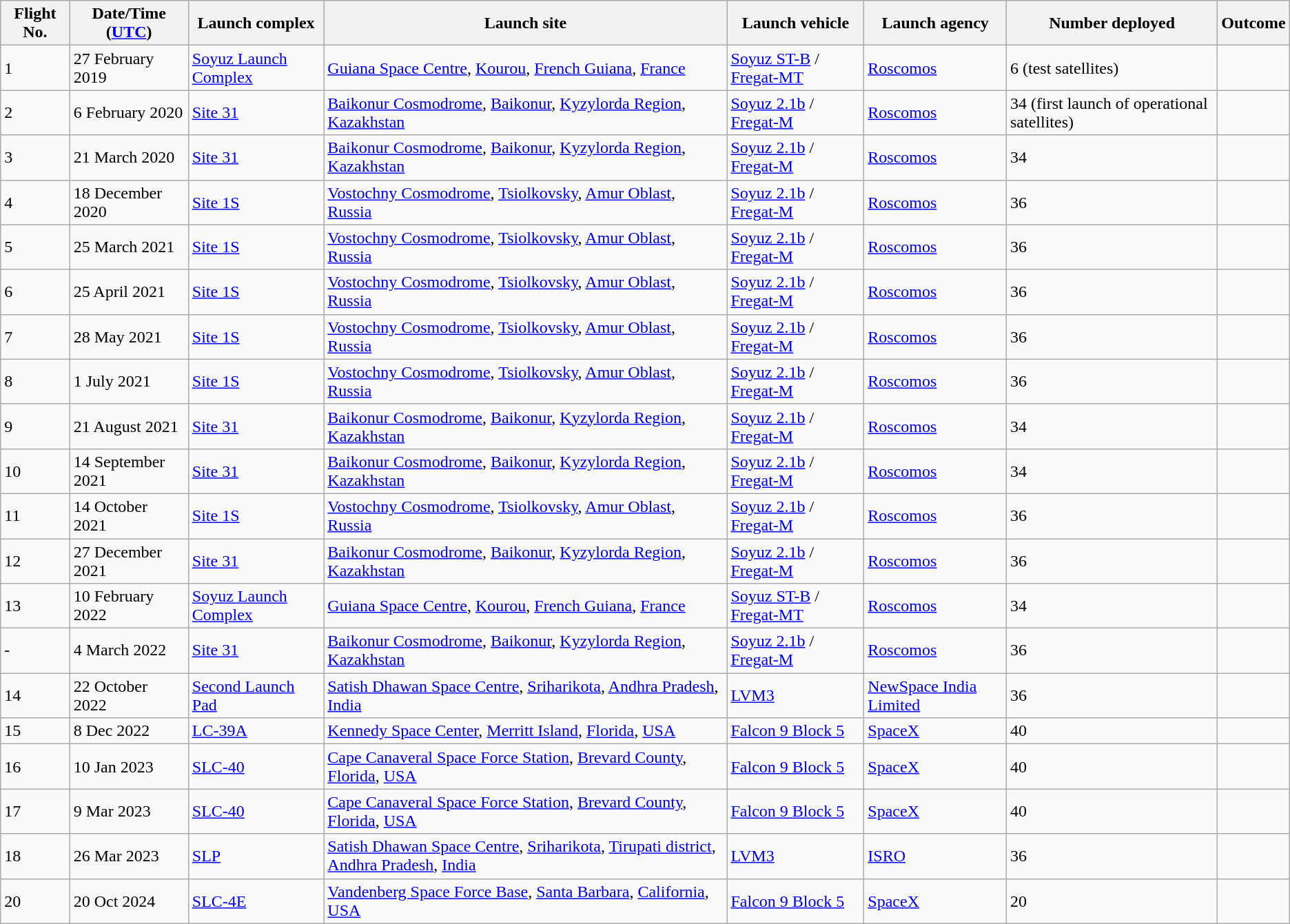<table class="wikitable" style="text-align: left;">
<tr>
<th scope="col">Flight No.</th>
<th scope="col">Date/Time (<a href='#'>UTC</a>)</th>
<th>Launch complex</th>
<th scope="col">Launch site</th>
<th scope="col">Launch vehicle</th>
<th>Launch agency</th>
<th scope="col">Number deployed</th>
<th scope="col">Outcome</th>
</tr>
<tr>
<td>1</td>
<td>27 February 2019 </td>
<td><a href='#'>Soyuz Launch Complex</a></td>
<td><a href='#'>Guiana Space Centre</a>, <a href='#'>Kourou</a>, <a href='#'>French Guiana</a>, <a href='#'>France</a></td>
<td><a href='#'>Soyuz ST-B</a> / <a href='#'>Fregat-MT</a></td>
<td><em></em> <a href='#'>Roscomos</a></td>
<td>6 (test satellites)</td>
<td></td>
</tr>
<tr>
<td>2</td>
<td>6 February 2020 </td>
<td><a href='#'>Site 31</a></td>
<td><a href='#'>Baikonur Cosmodrome</a>, <a href='#'>Baikonur</a>, <a href='#'>Kyzylorda Region</a>,  <a href='#'>Kazakhstan</a></td>
<td><a href='#'>Soyuz 2.1b</a> / <a href='#'>Fregat-M</a></td>
<td><em></em> <a href='#'>Roscomos</a></td>
<td>34 (first launch of operational satellites)</td>
<td></td>
</tr>
<tr>
<td>3</td>
<td>21 March 2020 </td>
<td><a href='#'>Site 31</a></td>
<td><a href='#'>Baikonur Cosmodrome</a>, <a href='#'>Baikonur</a>, <a href='#'>Kyzylorda Region</a>,  <a href='#'>Kazakhstan</a></td>
<td><a href='#'>Soyuz 2.1b</a> / <a href='#'>Fregat-M</a></td>
<td><em></em> <a href='#'>Roscomos</a></td>
<td>34</td>
<td></td>
</tr>
<tr>
<td>4</td>
<td>18 December 2020 </td>
<td><a href='#'>Site 1S</a></td>
<td><a href='#'>Vostochny Cosmodrome</a>, <a href='#'>Tsiolkovsky</a>, <a href='#'>Amur Oblast</a>, <a href='#'>Russia</a></td>
<td><a href='#'>Soyuz 2.1b</a> / <a href='#'>Fregat-M</a></td>
<td><em></em> <a href='#'>Roscomos</a></td>
<td>36</td>
<td></td>
</tr>
<tr>
<td>5</td>
<td>25 March 2021 </td>
<td><a href='#'>Site 1S</a></td>
<td><a href='#'>Vostochny Cosmodrome</a>, <a href='#'>Tsiolkovsky</a>, <a href='#'>Amur Oblast</a>, <a href='#'>Russia</a></td>
<td><a href='#'>Soyuz 2.1b</a> / <a href='#'>Fregat-M</a></td>
<td><em></em> <a href='#'>Roscomos</a></td>
<td>36</td>
<td></td>
</tr>
<tr>
<td>6</td>
<td>25 April 2021 </td>
<td><a href='#'>Site 1S</a></td>
<td><a href='#'>Vostochny Cosmodrome</a>, <a href='#'>Tsiolkovsky</a>, <a href='#'>Amur Oblast</a>, <a href='#'>Russia</a></td>
<td><a href='#'>Soyuz 2.1b</a> / <a href='#'>Fregat-M</a></td>
<td><em></em> <a href='#'>Roscomos</a></td>
<td>36</td>
<td></td>
</tr>
<tr>
<td>7</td>
<td>28 May 2021 </td>
<td><a href='#'>Site 1S</a></td>
<td><a href='#'>Vostochny Cosmodrome</a>, <a href='#'>Tsiolkovsky</a>, <a href='#'>Amur Oblast</a>, <a href='#'>Russia</a></td>
<td><a href='#'>Soyuz 2.1b</a> / <a href='#'>Fregat-M</a></td>
<td><em></em>  <a href='#'>Roscomos</a></td>
<td>36</td>
<td></td>
</tr>
<tr>
<td>8</td>
<td>1 July 2021 </td>
<td><a href='#'>Site 1S</a></td>
<td><a href='#'>Vostochny Cosmodrome</a>, <a href='#'>Tsiolkovsky</a>, <a href='#'>Amur Oblast</a>, <a href='#'>Russia</a></td>
<td><a href='#'>Soyuz 2.1b</a> / <a href='#'>Fregat-M</a></td>
<td><em></em> <a href='#'>Roscomos</a></td>
<td>36</td>
<td></td>
</tr>
<tr>
<td>9</td>
<td>21 August 2021 </td>
<td><a href='#'>Site 31</a></td>
<td><a href='#'>Baikonur Cosmodrome</a>, <a href='#'>Baikonur</a>, <a href='#'>Kyzylorda Region</a>,  <a href='#'>Kazakhstan</a></td>
<td><a href='#'>Soyuz 2.1b</a> / <a href='#'>Fregat-M</a></td>
<td><em></em> <a href='#'>Roscomos</a></td>
<td>34</td>
<td></td>
</tr>
<tr>
<td>10</td>
<td>14 September 2021 </td>
<td><a href='#'>Site 31</a></td>
<td><a href='#'>Baikonur Cosmodrome</a>, <a href='#'>Baikonur</a>,  <a href='#'>Kyzylorda Region</a>, <a href='#'>Kazakhstan</a></td>
<td><a href='#'>Soyuz 2.1b</a> / <a href='#'>Fregat-M</a></td>
<td><em></em> <a href='#'>Roscomos</a></td>
<td>34</td>
<td></td>
</tr>
<tr>
<td>11</td>
<td>14 October 2021 </td>
<td><a href='#'>Site 1S</a></td>
<td><a href='#'>Vostochny Cosmodrome</a>, <a href='#'>Tsiolkovsky</a>, <a href='#'>Amur Oblast</a>, <a href='#'>Russia</a></td>
<td><a href='#'>Soyuz 2.1b</a> / <a href='#'>Fregat-M</a></td>
<td><em></em> <a href='#'>Roscomos</a></td>
<td>36</td>
<td></td>
</tr>
<tr>
<td>12</td>
<td>27 December 2021</td>
<td><a href='#'>Site 31</a></td>
<td><a href='#'>Baikonur Cosmodrome</a>, <a href='#'>Baikonur</a>, <a href='#'>Kyzylorda Region</a>,  <a href='#'>Kazakhstan</a></td>
<td><a href='#'>Soyuz 2.1b</a> / <a href='#'>Fregat-M</a></td>
<td><em></em> <a href='#'>Roscomos</a></td>
<td>36</td>
<td></td>
</tr>
<tr>
<td>13</td>
<td>10 February 2022</td>
<td><a href='#'>Soyuz Launch Complex</a></td>
<td><a href='#'>Guiana Space Centre</a>, <a href='#'>Kourou</a>, <a href='#'>French Guiana</a>, <a href='#'>France</a></td>
<td><a href='#'>Soyuz ST-B</a> / <a href='#'>Fregat-MT</a></td>
<td><em></em> <a href='#'>Roscomos</a></td>
<td>34</td>
<td></td>
</tr>
<tr>
<td>-</td>
<td>4 March 2022</td>
<td><a href='#'>Site 31</a></td>
<td><a href='#'>Baikonur Cosmodrome</a>, <a href='#'>Baikonur</a>, <a href='#'>Kyzylorda Region</a>,  <a href='#'>Kazakhstan</a></td>
<td><a href='#'>Soyuz 2.1b</a> / <a href='#'>Fregat-M</a></td>
<td><em></em> <a href='#'>Roscomos</a></td>
<td>36</td>
<td></td>
</tr>
<tr>
<td>14</td>
<td>22 October 2022 </td>
<td><a href='#'>Second Launch Pad</a></td>
<td><a href='#'>Satish Dhawan Space Centre</a>, <a href='#'>Sriharikota</a>, <a href='#'>Andhra Pradesh</a>, <a href='#'>India</a></td>
<td><a href='#'>LVM3</a></td>
<td><em></em> <a href='#'>NewSpace India Limited</a></td>
<td>36</td>
<td></td>
</tr>
<tr>
<td>15</td>
<td>8 Dec 2022</td>
<td><a href='#'>LC-39A</a></td>
<td><a href='#'>Kennedy Space Center</a>, <a href='#'>Merritt Island</a>, <a href='#'>Florida</a>, <a href='#'>USA</a></td>
<td><a href='#'>Falcon 9 Block 5</a></td>
<td><em></em> <a href='#'>SpaceX</a></td>
<td>40</td>
<td></td>
</tr>
<tr>
<td>16</td>
<td>10 Jan 2023</td>
<td><a href='#'>SLC-40</a></td>
<td><a href='#'>Cape Canaveral Space Force Station</a>, <a href='#'>Brevard County</a>, <a href='#'>Florida</a>, <a href='#'>USA</a></td>
<td><a href='#'>Falcon 9 Block 5</a></td>
<td><em></em> <a href='#'>SpaceX</a></td>
<td>40</td>
<td></td>
</tr>
<tr>
<td>17</td>
<td>9 Mar 2023</td>
<td><a href='#'>SLC-40</a></td>
<td><a href='#'>Cape Canaveral Space Force Station</a>, <a href='#'>Brevard County</a>, <a href='#'>Florida</a>, <a href='#'>USA</a></td>
<td><a href='#'>Falcon 9 Block 5</a></td>
<td><em></em> <a href='#'>SpaceX</a></td>
<td>40</td>
<td></td>
</tr>
<tr>
<td>18</td>
<td>26 Mar 2023</td>
<td><a href='#'>SLP</a></td>
<td><a href='#'>Satish Dhawan Space Centre</a>, <a href='#'>Sriharikota</a>, <a href='#'>Tirupati district</a>, <a href='#'>Andhra Pradesh</a>, <a href='#'>India</a></td>
<td><a href='#'>LVM3</a></td>
<td><em></em> <a href='#'>ISRO</a></td>
<td>36</td>
<td></td>
</tr>
<tr>
<td>20</td>
<td>20 Oct 2024</td>
<td><a href='#'>SLC-4E</a></td>
<td><a href='#'>Vandenberg Space Force Base</a>, <a href='#'>Santa Barbara</a>, <a href='#'>California</a>, <a href='#'>USA</a></td>
<td><a href='#'>Falcon 9 Block 5</a></td>
<td><em></em> <a href='#'>SpaceX</a></td>
<td>20</td>
<td></td>
</tr>
</table>
